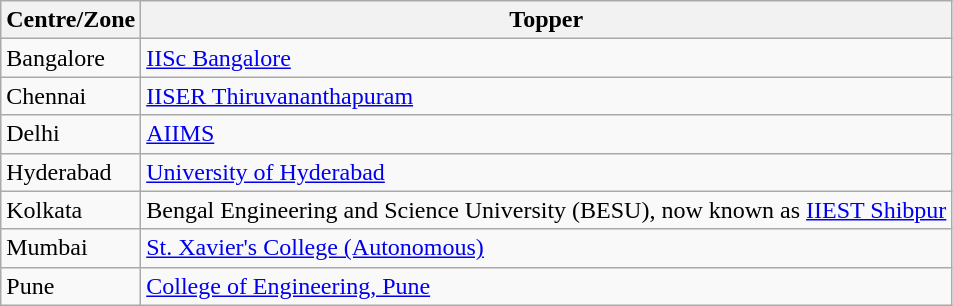<table class="wikitable">
<tr>
<th>Centre/Zone</th>
<th>Topper</th>
</tr>
<tr>
<td>Bangalore</td>
<td><a href='#'>IISc Bangalore</a></td>
</tr>
<tr>
<td>Chennai</td>
<td><a href='#'>IISER Thiruvananthapuram</a></td>
</tr>
<tr>
<td>Delhi</td>
<td><a href='#'>AIIMS</a></td>
</tr>
<tr>
<td>Hyderabad</td>
<td><a href='#'>University of Hyderabad</a></td>
</tr>
<tr>
<td>Kolkata</td>
<td>Bengal Engineering and Science University (BESU), now known as <a href='#'>IIEST Shibpur</a></td>
</tr>
<tr>
<td>Mumbai</td>
<td><a href='#'>St. Xavier's College (Autonomous)</a></td>
</tr>
<tr>
<td>Pune</td>
<td><a href='#'>College of Engineering, Pune</a></td>
</tr>
</table>
